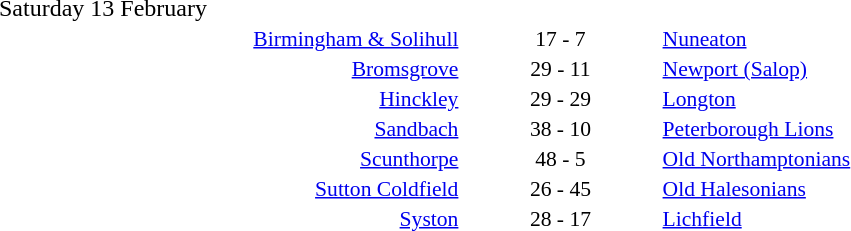<table style="width:70%;" cellspacing="1">
<tr>
<th width=35%></th>
<th width=15%></th>
<th></th>
</tr>
<tr>
<td>Saturday 13 February</td>
</tr>
<tr style=font-size:90%>
<td align=right><a href='#'>Birmingham & Solihull</a></td>
<td align=center>17 - 7</td>
<td><a href='#'>Nuneaton</a></td>
</tr>
<tr style=font-size:90%>
<td align=right><a href='#'>Bromsgrove</a></td>
<td align=center>29 - 11</td>
<td><a href='#'>Newport (Salop)</a></td>
</tr>
<tr style=font-size:90%>
<td align=right><a href='#'>Hinckley</a></td>
<td align=center>29 - 29</td>
<td><a href='#'>Longton</a></td>
</tr>
<tr style=font-size:90%>
<td align=right><a href='#'>Sandbach</a></td>
<td align=center>38 - 10</td>
<td><a href='#'>Peterborough Lions</a></td>
</tr>
<tr style=font-size:90%>
<td align=right><a href='#'>Scunthorpe</a></td>
<td align=center>48 - 5</td>
<td><a href='#'>Old Northamptonians</a></td>
</tr>
<tr style=font-size:90%>
<td align=right><a href='#'>Sutton Coldfield</a></td>
<td align=center>26 - 45</td>
<td><a href='#'>Old Halesonians</a></td>
</tr>
<tr style=font-size:90%>
<td align=right><a href='#'>Syston</a></td>
<td align=center>28 - 17</td>
<td><a href='#'>Lichfield</a></td>
</tr>
</table>
